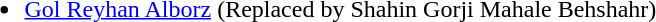<table>
<tr style="vertical-align: top;">
<td><br><ul><li><a href='#'>Gol Reyhan Alborz</a> (Replaced by Shahin Gorji Mahale Behshahr)</li></ul></td>
</tr>
</table>
